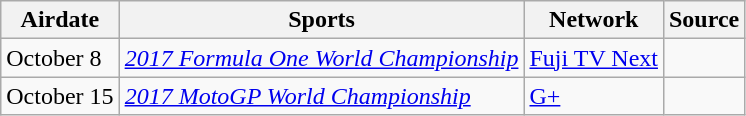<table class="wikitable sortable">
<tr>
<th scope="col">Airdate</th>
<th scope="col">Sports</th>
<th scope="col">Network</th>
<th class="unsortable" scope="col">Source</th>
</tr>
<tr>
<td>October 8</td>
<td><em><a href='#'>2017 Formula One World Championship</a></em></td>
<td><a href='#'>Fuji TV Next</a></td>
<td></td>
</tr>
<tr>
<td>October 15</td>
<td><em><a href='#'>2017 MotoGP World Championship</a></em></td>
<td><a href='#'>G+</a></td>
<td></td>
</tr>
</table>
